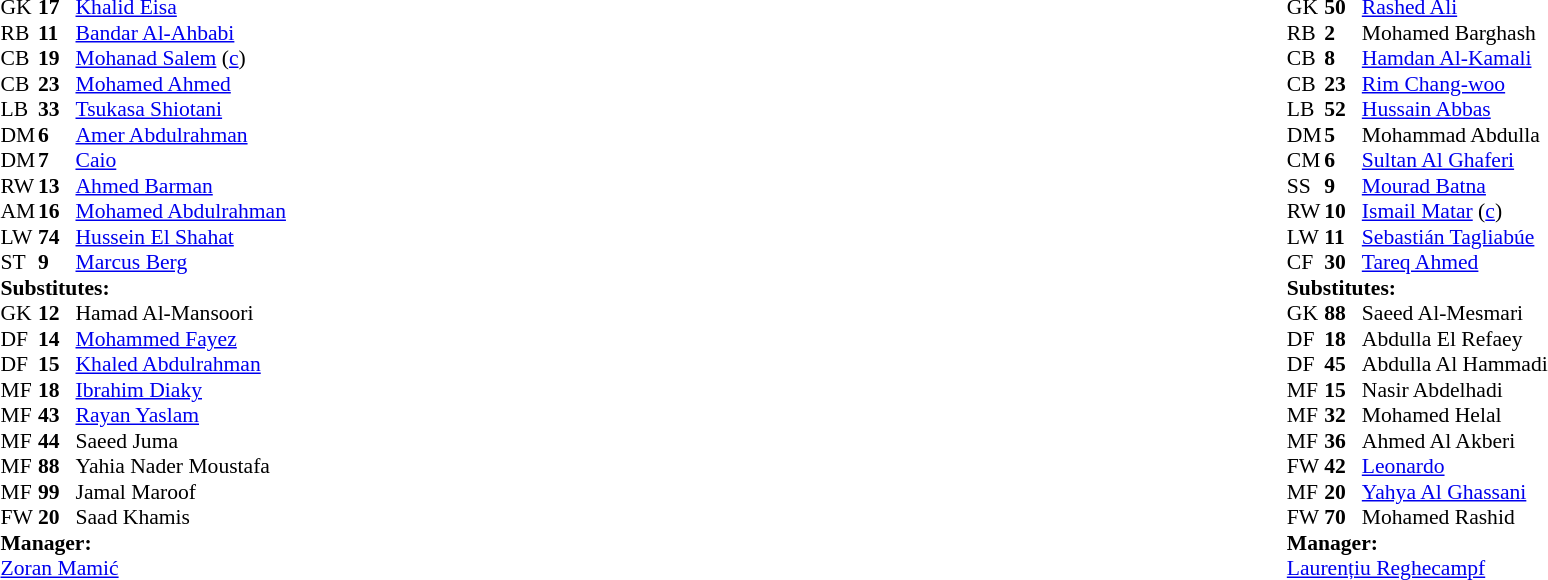<table width="100%">
<tr>
<td valign="top" width="50%"><br><table style="font-size: 90%" cellspacing="0" cellpadding="0">
<tr>
<td colspan="4"></td>
</tr>
<tr>
<th width=25></th>
<th width=25></th>
</tr>
<tr>
<td>GK</td>
<td><strong>17</strong></td>
<td> <a href='#'>Khalid Eisa</a></td>
</tr>
<tr>
<td>RB</td>
<td><strong>11</strong></td>
<td> <a href='#'>Bandar Al-Ahbabi</a></td>
<td></td>
</tr>
<tr>
<td>CB</td>
<td><strong>19</strong></td>
<td> <a href='#'>Mohanad Salem</a> (<a href='#'>c</a>)</td>
</tr>
<tr>
<td>CB</td>
<td><strong>23</strong></td>
<td> <a href='#'>Mohamed Ahmed</a></td>
</tr>
<tr>
<td>LB</td>
<td><strong>33</strong></td>
<td> <a href='#'>Tsukasa Shiotani</a></td>
<td></td>
<td></td>
</tr>
<tr>
<td>DM</td>
<td><strong>6</strong></td>
<td> <a href='#'>Amer Abdulrahman</a></td>
</tr>
<tr>
<td>DM</td>
<td><strong>7</strong></td>
<td> <a href='#'>Caio</a></td>
</tr>
<tr>
<td>RW</td>
<td><strong>13</strong></td>
<td> <a href='#'>Ahmed Barman</a></td>
<td></td>
<td></td>
</tr>
<tr>
<td>AM</td>
<td><strong>16</strong></td>
<td> <a href='#'>Mohamed Abdulrahman</a></td>
</tr>
<tr>
<td>LW</td>
<td><strong>74</strong></td>
<td> <a href='#'>Hussein El Shahat</a></td>
</tr>
<tr>
<td>ST</td>
<td><strong>9</strong></td>
<td> <a href='#'>Marcus Berg</a></td>
</tr>
<tr>
<td colspan=3><strong>Substitutes:</strong></td>
</tr>
<tr>
<td>GK</td>
<td><strong>12</strong></td>
<td> Hamad Al-Mansoori</td>
</tr>
<tr>
<td>DF</td>
<td><strong>14</strong></td>
<td> <a href='#'>Mohammed Fayez</a></td>
</tr>
<tr>
<td>DF</td>
<td><strong>15</strong></td>
<td> <a href='#'>Khaled Abdulrahman</a></td>
<td></td>
</tr>
<tr>
<td>MF</td>
<td><strong>18</strong></td>
<td> <a href='#'>Ibrahim Diaky</a></td>
<td></td>
<td></td>
</tr>
<tr>
<td>MF</td>
<td><strong>43</strong></td>
<td> <a href='#'>Rayan Yaslam</a></td>
<td></td>
<td></td>
</tr>
<tr>
<td>MF</td>
<td><strong>44</strong></td>
<td> Saeed Juma</td>
</tr>
<tr>
<td>MF</td>
<td><strong>88</strong></td>
<td> Yahia Nader Moustafa</td>
</tr>
<tr>
<td>MF</td>
<td><strong>99</strong></td>
<td> Jamal Maroof</td>
</tr>
<tr>
<td>FW</td>
<td><strong>20</strong></td>
<td> Saad Khamis</td>
</tr>
<tr>
<td colspan=3><strong>Manager:</strong></td>
</tr>
<tr>
<td colspan=4> <a href='#'>Zoran Mamić</a></td>
</tr>
</table>
</td>
<td valign="top" width="50%"><br><table style="font-size: 90%" cellspacing="0" cellpadding="0" align=center>
<tr>
<td colspan="4"></td>
</tr>
<tr>
<th width=25></th>
<th width=25></th>
</tr>
<tr>
<td>GK</td>
<td><strong>50</strong></td>
<td> <a href='#'>Rashed Ali</a></td>
</tr>
<tr>
<td>RB</td>
<td><strong>2</strong></td>
<td> Mohamed Barghash</td>
</tr>
<tr>
<td>CB</td>
<td><strong>8</strong></td>
<td> <a href='#'>Hamdan Al-Kamali</a></td>
<td></td>
</tr>
<tr>
<td>CB</td>
<td><strong>23</strong></td>
<td> <a href='#'>Rim Chang-woo</a></td>
</tr>
<tr>
<td>LB</td>
<td><strong>52</strong></td>
<td> <a href='#'>Hussain Abbas</a></td>
</tr>
<tr>
<td>DM</td>
<td><strong>5</strong></td>
<td> Mohammad Abdulla</td>
</tr>
<tr>
<td>CM</td>
<td><strong>6</strong></td>
<td> <a href='#'>Sultan Al Ghaferi</a></td>
<td></td>
<td></td>
</tr>
<tr>
<td>SS</td>
<td><strong>9</strong></td>
<td> <a href='#'>Mourad Batna</a></td>
</tr>
<tr>
<td>RW</td>
<td><strong>10</strong></td>
<td> <a href='#'>Ismail Matar</a> (<a href='#'>c</a>)</td>
<td></td>
<td></td>
</tr>
<tr>
<td>LW</td>
<td><strong>11</strong></td>
<td> <a href='#'>Sebastián Tagliabúe</a></td>
</tr>
<tr>
<td>CF</td>
<td><strong>30</strong></td>
<td> <a href='#'>Tareq Ahmed</a></td>
<td></td>
<td></td>
</tr>
<tr>
<td colspan=3><strong>Substitutes:</strong></td>
</tr>
<tr>
<td>GK</td>
<td><strong>88</strong></td>
<td> Saeed Al-Mesmari</td>
</tr>
<tr>
<td>DF</td>
<td><strong>18</strong></td>
<td> Abdulla El Refaey</td>
</tr>
<tr>
<td>DF</td>
<td><strong>45</strong></td>
<td> Abdulla Al Hammadi</td>
</tr>
<tr>
<td>MF</td>
<td><strong>15</strong></td>
<td> Nasir Abdelhadi</td>
<td></td>
<td></td>
</tr>
<tr>
<td>MF</td>
<td><strong>32</strong></td>
<td> Mohamed Helal</td>
</tr>
<tr>
<td>MF</td>
<td><strong>36</strong></td>
<td> Ahmed Al Akberi</td>
</tr>
<tr>
<td>FW</td>
<td><strong>42</strong></td>
<td> <a href='#'>Leonardo</a></td>
<td></td>
<td></td>
</tr>
<tr>
<td>MF</td>
<td><strong>20</strong></td>
<td> <a href='#'>Yahya Al Ghassani</a></td>
</tr>
<tr>
<td>FW</td>
<td><strong>70</strong></td>
<td> Mohamed Rashid</td>
<td></td>
<td></td>
</tr>
<tr>
<td colspan=3><strong>Manager:</strong></td>
</tr>
<tr>
<td colspan=4> <a href='#'>Laurențiu Reghecampf</a></td>
</tr>
</table>
</td>
</tr>
</table>
